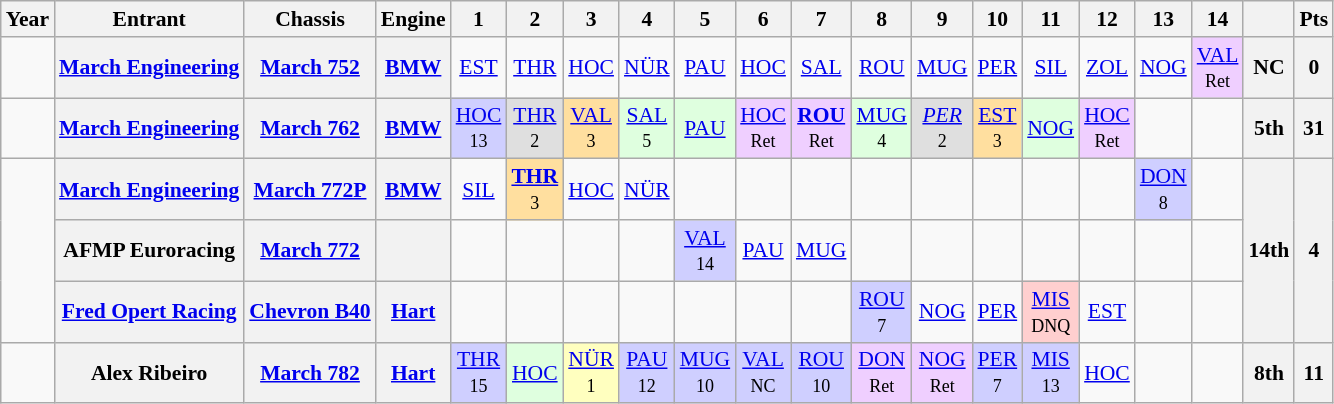<table class="wikitable" style="text-align:center; font-size:90%">
<tr>
<th>Year</th>
<th>Entrant</th>
<th>Chassis</th>
<th>Engine</th>
<th>1</th>
<th>2</th>
<th>3</th>
<th>4</th>
<th>5</th>
<th>6</th>
<th>7</th>
<th>8</th>
<th>9</th>
<th>10</th>
<th>11</th>
<th>12</th>
<th>13</th>
<th>14</th>
<th></th>
<th>Pts</th>
</tr>
<tr>
<td></td>
<th><a href='#'>March Engineering</a></th>
<th><a href='#'>March 752</a></th>
<th><a href='#'>BMW</a></th>
<td><a href='#'>EST</a></td>
<td><a href='#'>THR</a></td>
<td><a href='#'>HOC</a></td>
<td><a href='#'>NÜR</a></td>
<td><a href='#'>PAU</a></td>
<td><a href='#'>HOC</a></td>
<td><a href='#'>SAL</a></td>
<td><a href='#'>ROU</a></td>
<td><a href='#'>MUG</a></td>
<td><a href='#'>PER</a></td>
<td><a href='#'>SIL</a></td>
<td><a href='#'>ZOL</a></td>
<td><a href='#'>NOG</a></td>
<td style="background:#EFCFFF;"><a href='#'>VAL</a><br><small>Ret</small></td>
<th>NC</th>
<th>0</th>
</tr>
<tr>
<td></td>
<th><a href='#'>March Engineering</a></th>
<th><a href='#'>March 762</a></th>
<th><a href='#'>BMW</a></th>
<td style="background:#CFCFFF;"><a href='#'>HOC</a><br><small>13</small></td>
<td style="background:#DFDFDF;"><a href='#'>THR</a><br><small>2</small></td>
<td style="background:#FFDF9F;"><a href='#'>VAL</a><br><small>3</small></td>
<td style="background:#DFFFDF;"><a href='#'>SAL</a><br><small>5</small></td>
<td style="background:#DFFFDF;"><a href='#'>PAU</a><br><small></small></td>
<td style="background:#EFCFFF;"><a href='#'>HOC</a><br><small>Ret</small></td>
<td style="background:#EFCFFF;"><strong><a href='#'>ROU</a></strong><br><small>Ret</small></td>
<td style="background:#DFFFDF;"><a href='#'>MUG</a><br><small>4</small></td>
<td style="background:#DFDFDF;"><em><a href='#'>PER</a></em><br><small>2</small></td>
<td style="background:#FFDF9F;"><a href='#'>EST</a><br><small>3</small></td>
<td style="background:#DFFFDF;"><a href='#'>NOG</a><br><small></small></td>
<td style="background:#EFCFFF;"><a href='#'>HOC</a><br><small>Ret</small></td>
<td></td>
<td></td>
<th>5th</th>
<th>31</th>
</tr>
<tr>
<td rowspan=3></td>
<th><a href='#'>March Engineering</a></th>
<th><a href='#'>March 772P</a></th>
<th><a href='#'>BMW</a></th>
<td><a href='#'>SIL</a></td>
<td style="background:#FFDF9F;"><strong><a href='#'>THR</a></strong><br><small>3</small></td>
<td><a href='#'>HOC</a></td>
<td><a href='#'>NÜR</a></td>
<td></td>
<td></td>
<td></td>
<td></td>
<td></td>
<td></td>
<td></td>
<td></td>
<td style="background:#CFCFFF;"><a href='#'>DON</a><br><small>8</small></td>
<td></td>
<th rowspan=3>14th</th>
<th rowspan=3>4</th>
</tr>
<tr>
<th>AFMP Euroracing</th>
<th><a href='#'>March 772</a></th>
<th></th>
<td></td>
<td></td>
<td></td>
<td></td>
<td style="background:#CFCFFF;"><a href='#'>VAL</a><br><small>14</small></td>
<td><a href='#'>PAU</a></td>
<td><a href='#'>MUG</a></td>
<td></td>
<td></td>
<td></td>
<td></td>
<td></td>
<td></td>
<td></td>
</tr>
<tr>
<th><a href='#'>Fred Opert Racing</a></th>
<th><a href='#'>Chevron B40</a></th>
<th><a href='#'>Hart</a></th>
<td></td>
<td></td>
<td></td>
<td></td>
<td></td>
<td></td>
<td></td>
<td style="background:#CFCFFF;"><a href='#'>ROU</a><br><small>7</small></td>
<td><a href='#'>NOG</a></td>
<td><a href='#'>PER</a></td>
<td style="background:#FFCFCF;"><a href='#'>MIS</a><br><small>DNQ</small></td>
<td><a href='#'>EST</a></td>
<td></td>
<td></td>
</tr>
<tr>
<td></td>
<th>Alex Ribeiro</th>
<th><a href='#'>March 782</a></th>
<th><a href='#'>Hart</a></th>
<td style="background:#CFCFFF;"><a href='#'>THR</a><br><small>15</small></td>
<td style="background:#DFFFDF;"><a href='#'>HOC</a><br><small></small></td>
<td style="background:#FFFFBF;"><a href='#'>NÜR</a><br><small>1</small></td>
<td style="background:#CFCFFF;"><a href='#'>PAU</a><br><small>12</small></td>
<td style="background:#CFCFFF;"><a href='#'>MUG</a><br><small>10</small></td>
<td style="background:#CFCFFF;"><a href='#'>VAL</a><br><small>NC</small></td>
<td style="background:#CFCFFF;"><a href='#'>ROU</a><br><small>10</small></td>
<td style="background:#EFCFFF;"><a href='#'>DON</a><br><small>Ret</small></td>
<td style="background:#EFCFFF;"><a href='#'>NOG</a><br><small>Ret</small></td>
<td style="background:#CFCFFF;"><a href='#'>PER</a><br><small>7</small></td>
<td style="background:#CFCFFF;"><a href='#'>MIS</a><br><small>13</small></td>
<td><a href='#'>HOC</a></td>
<td></td>
<td></td>
<th>8th</th>
<th>11</th>
</tr>
</table>
